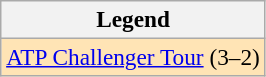<table class=wikitable style=font-size:97%>
<tr>
<th>Legend</th>
</tr>
<tr bgcolor=moccasin>
<td><a href='#'>ATP Challenger Tour</a> (3–2)</td>
</tr>
</table>
